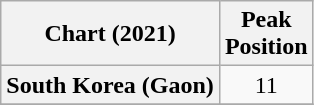<table class="wikitable sortable plainrowheaders" style="text-align:center">
<tr>
<th scope="col">Chart (2021)</th>
<th scope="col">Peak<br>Position</th>
</tr>
<tr>
<th scope="row">South Korea (Gaon)</th>
<td>11</td>
</tr>
<tr>
</tr>
</table>
